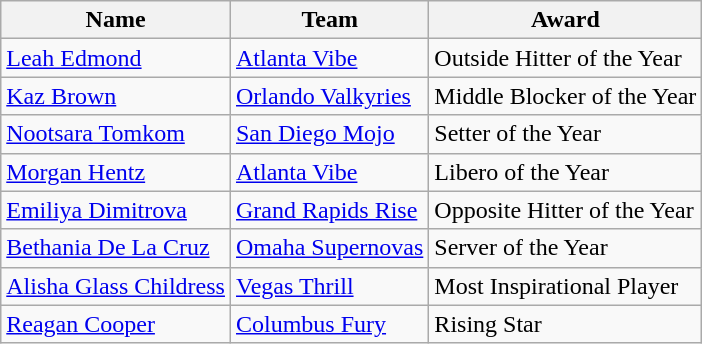<table class="wikitable">
<tr>
<th>Name</th>
<th>Team</th>
<th>Award</th>
</tr>
<tr>
<td><a href='#'>Leah Edmond</a></td>
<td><a href='#'>Atlanta Vibe</a></td>
<td>Outside Hitter of the Year</td>
</tr>
<tr>
<td><a href='#'>Kaz Brown</a></td>
<td><a href='#'>Orlando Valkyries</a></td>
<td>Middle Blocker of the Year</td>
</tr>
<tr>
<td><a href='#'>Nootsara Tomkom</a></td>
<td><a href='#'>San Diego Mojo</a></td>
<td>Setter of the Year</td>
</tr>
<tr>
<td><a href='#'>Morgan Hentz</a></td>
<td><a href='#'>Atlanta Vibe</a></td>
<td>Libero of the Year</td>
</tr>
<tr>
<td><a href='#'>Emiliya Dimitrova</a></td>
<td><a href='#'>Grand Rapids Rise</a></td>
<td>Opposite Hitter of the Year</td>
</tr>
<tr>
<td><a href='#'>Bethania De La Cruz</a></td>
<td><a href='#'>Omaha Supernovas</a></td>
<td>Server of the Year</td>
</tr>
<tr>
<td><a href='#'>Alisha Glass Childress</a></td>
<td><a href='#'>Vegas Thrill</a></td>
<td>Most Inspirational Player</td>
</tr>
<tr>
<td><a href='#'>Reagan Cooper</a></td>
<td><a href='#'>Columbus Fury</a></td>
<td>Rising Star</td>
</tr>
</table>
